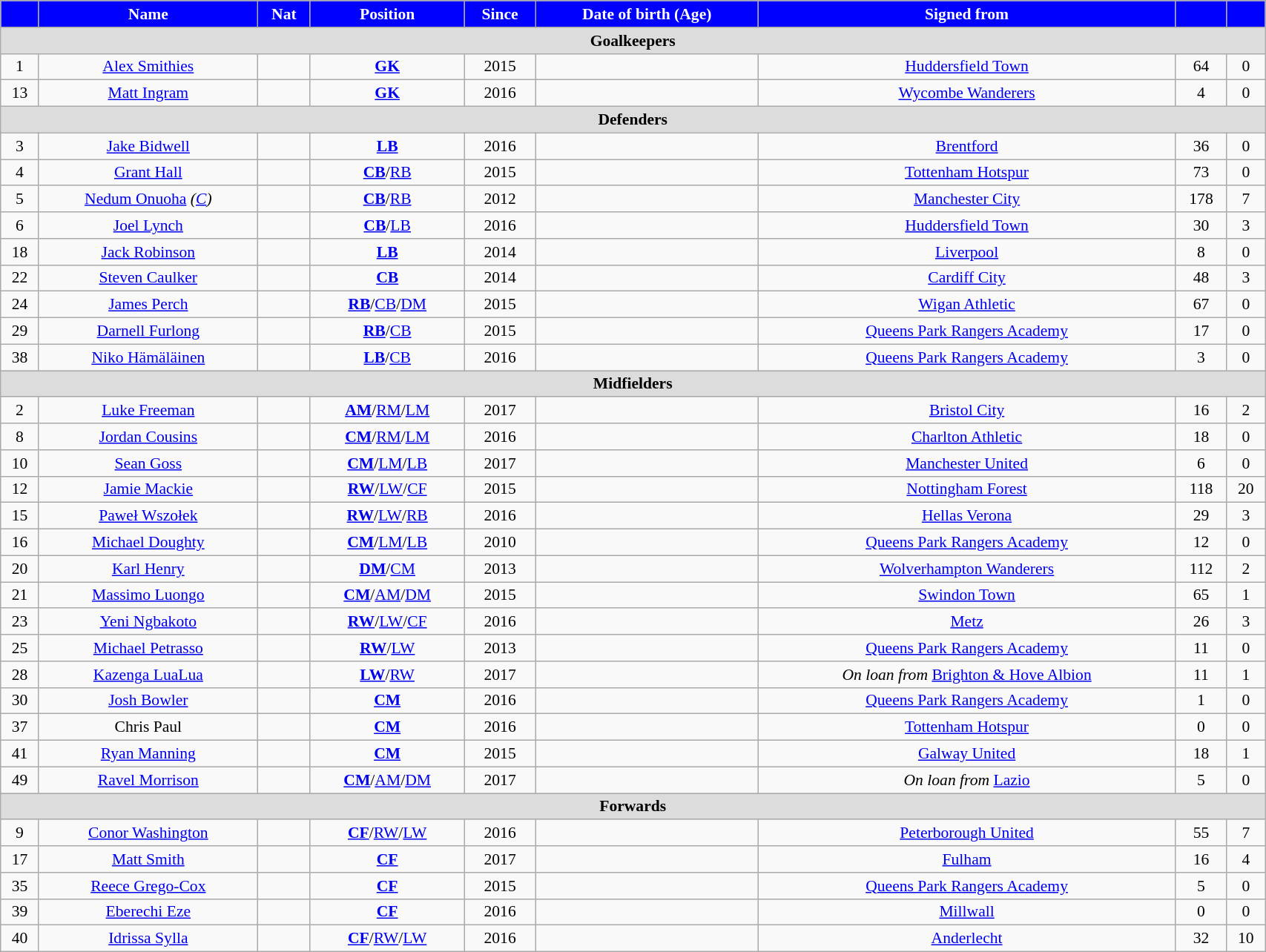<table class="wikitable" style="text-align:center; font-size:90%; width:90%;">
<tr>
<th style="background:#0000FF; color:white; text-align:center;"></th>
<th style="background:#0000FF; color:white; text-align:center;">Name</th>
<th style="background:#0000FF; color:white; text-align:center;">Nat</th>
<th style="background:#0000FF; color:white; text-align:center;">Position</th>
<th style="background:#0000FF; color:white; text-align:center;">Since</th>
<th style="background:#0000FF; color:white; text-align:center;">Date of birth (Age)</th>
<th style="background:#0000FF; color:white; text-align:center;">Signed from</th>
<th style="background:#0000FF; color:white; text-align:center;"></th>
<th style="background:#0000FF; color:white; text-align:center;"></th>
</tr>
<tr>
<th colspan="9" style="background:#dcdcdc; text-align:center;">Goalkeepers</th>
</tr>
<tr>
<td>1</td>
<td><a href='#'>Alex Smithies</a></td>
<td></td>
<td><strong><a href='#'>GK</a></strong></td>
<td>2015</td>
<td></td>
<td> <a href='#'>Huddersfield Town</a></td>
<td>64</td>
<td>0</td>
</tr>
<tr>
<td>13</td>
<td><a href='#'>Matt Ingram</a></td>
<td></td>
<td><strong><a href='#'>GK</a></strong></td>
<td>2016</td>
<td></td>
<td> <a href='#'>Wycombe Wanderers</a></td>
<td>4</td>
<td>0</td>
</tr>
<tr>
<th colspan="9" style="background:#dcdcdc; text-align:center;">Defenders</th>
</tr>
<tr>
<td>3</td>
<td><a href='#'>Jake Bidwell</a></td>
<td></td>
<td><strong><a href='#'>LB</a></strong></td>
<td>2016</td>
<td></td>
<td> <a href='#'>Brentford</a></td>
<td>36</td>
<td>0</td>
</tr>
<tr>
<td>4</td>
<td><a href='#'>Grant Hall</a></td>
<td></td>
<td><strong><a href='#'>CB</a></strong>/<a href='#'>RB</a></td>
<td>2015</td>
<td></td>
<td> <a href='#'>Tottenham Hotspur</a></td>
<td>73</td>
<td>0</td>
</tr>
<tr>
<td>5</td>
<td><a href='#'>Nedum Onuoha</a> <em>(<a href='#'>C</a>)</em></td>
<td></td>
<td><strong><a href='#'>CB</a></strong>/<a href='#'>RB</a></td>
<td>2012</td>
<td></td>
<td> <a href='#'>Manchester City</a></td>
<td>178</td>
<td>7</td>
</tr>
<tr>
<td>6</td>
<td><a href='#'>Joel Lynch</a></td>
<td></td>
<td><strong><a href='#'>CB</a></strong>/<a href='#'>LB</a></td>
<td>2016</td>
<td></td>
<td> <a href='#'>Huddersfield Town</a></td>
<td>30</td>
<td>3</td>
</tr>
<tr>
<td>18</td>
<td><a href='#'>Jack Robinson</a></td>
<td></td>
<td><strong><a href='#'>LB</a></strong></td>
<td>2014</td>
<td></td>
<td> <a href='#'>Liverpool</a></td>
<td>8</td>
<td>0</td>
</tr>
<tr>
<td>22</td>
<td><a href='#'>Steven Caulker</a></td>
<td></td>
<td><strong><a href='#'>CB</a></strong></td>
<td>2014</td>
<td></td>
<td> <a href='#'>Cardiff City</a></td>
<td>48</td>
<td>3</td>
</tr>
<tr>
<td>24</td>
<td><a href='#'>James Perch</a></td>
<td></td>
<td><strong><a href='#'>RB</a></strong>/<a href='#'>CB</a>/<a href='#'>DM</a></td>
<td>2015</td>
<td></td>
<td> <a href='#'>Wigan Athletic</a></td>
<td>67</td>
<td>0</td>
</tr>
<tr>
<td>29</td>
<td><a href='#'>Darnell Furlong</a></td>
<td></td>
<td><strong><a href='#'>RB</a></strong>/<a href='#'>CB</a></td>
<td>2015</td>
<td></td>
<td> <a href='#'>Queens Park Rangers Academy</a></td>
<td>17</td>
<td>0</td>
</tr>
<tr>
<td>38</td>
<td><a href='#'>Niko Hämäläinen</a></td>
<td></td>
<td><strong><a href='#'>LB</a></strong>/<a href='#'>CB</a></td>
<td>2016</td>
<td></td>
<td> <a href='#'>Queens Park Rangers Academy</a></td>
<td>3</td>
<td>0</td>
</tr>
<tr>
<th colspan="9" style="background:#dcdcdc; text-align:center;">Midfielders</th>
</tr>
<tr>
<td>2</td>
<td><a href='#'>Luke Freeman</a></td>
<td></td>
<td><strong><a href='#'>AM</a></strong>/<a href='#'>RM</a>/<a href='#'>LM</a></td>
<td>2017</td>
<td></td>
<td> <a href='#'>Bristol City</a></td>
<td>16</td>
<td>2</td>
</tr>
<tr>
<td>8</td>
<td><a href='#'>Jordan Cousins</a></td>
<td></td>
<td><strong><a href='#'>CM</a></strong>/<a href='#'>RM</a>/<a href='#'>LM</a></td>
<td>2016</td>
<td></td>
<td> <a href='#'>Charlton Athletic</a></td>
<td>18</td>
<td>0</td>
</tr>
<tr>
<td>10</td>
<td><a href='#'>Sean Goss</a></td>
<td></td>
<td><strong><a href='#'>CM</a></strong>/<a href='#'>LM</a>/<a href='#'>LB</a></td>
<td>2017</td>
<td></td>
<td> <a href='#'>Manchester United</a></td>
<td>6</td>
<td>0</td>
</tr>
<tr>
<td>12</td>
<td><a href='#'>Jamie Mackie</a></td>
<td></td>
<td><strong><a href='#'>RW</a></strong>/<a href='#'>LW</a>/<a href='#'>CF</a></td>
<td>2015</td>
<td></td>
<td> <a href='#'>Nottingham Forest</a></td>
<td>118</td>
<td>20</td>
</tr>
<tr>
<td>15</td>
<td><a href='#'>Paweł Wszołek</a></td>
<td></td>
<td><strong><a href='#'>RW</a></strong>/<a href='#'>LW</a>/<a href='#'>RB</a></td>
<td>2016</td>
<td></td>
<td> <a href='#'>Hellas Verona</a></td>
<td>29</td>
<td>3</td>
</tr>
<tr>
<td>16</td>
<td><a href='#'>Michael Doughty</a></td>
<td></td>
<td><strong><a href='#'>CM</a></strong>/<a href='#'>LM</a>/<a href='#'>LB</a></td>
<td>2010</td>
<td></td>
<td> <a href='#'>Queens Park Rangers Academy</a></td>
<td>12</td>
<td>0</td>
</tr>
<tr>
<td>20</td>
<td><a href='#'>Karl Henry</a></td>
<td></td>
<td><strong><a href='#'>DM</a></strong>/<a href='#'>CM</a></td>
<td>2013</td>
<td></td>
<td> <a href='#'>Wolverhampton Wanderers</a></td>
<td>112</td>
<td>2</td>
</tr>
<tr>
<td>21</td>
<td><a href='#'>Massimo Luongo</a></td>
<td></td>
<td><strong><a href='#'>CM</a></strong>/<a href='#'>AM</a>/<a href='#'>DM</a></td>
<td>2015</td>
<td></td>
<td> <a href='#'>Swindon Town</a></td>
<td>65</td>
<td>1</td>
</tr>
<tr>
<td>23</td>
<td><a href='#'>Yeni Ngbakoto</a></td>
<td></td>
<td><strong><a href='#'>RW</a></strong>/<a href='#'>LW</a>/<a href='#'>CF</a></td>
<td>2016</td>
<td></td>
<td> <a href='#'>Metz</a></td>
<td>26</td>
<td>3</td>
</tr>
<tr>
<td>25</td>
<td><a href='#'>Michael Petrasso</a></td>
<td></td>
<td><strong><a href='#'>RW</a></strong>/<a href='#'>LW</a></td>
<td>2013</td>
<td></td>
<td> <a href='#'>Queens Park Rangers Academy</a></td>
<td>11</td>
<td>0</td>
</tr>
<tr>
<td>28</td>
<td><a href='#'>Kazenga LuaLua</a></td>
<td></td>
<td><strong><a href='#'>LW</a></strong>/<a href='#'>RW</a></td>
<td>2017</td>
<td></td>
<td><em>On loan from</em>  <a href='#'>Brighton & Hove Albion</a></td>
<td>11</td>
<td>1</td>
</tr>
<tr>
<td>30</td>
<td><a href='#'>Josh Bowler</a></td>
<td></td>
<td><strong><a href='#'>CM</a></strong></td>
<td>2016</td>
<td></td>
<td> <a href='#'>Queens Park Rangers Academy</a></td>
<td>1</td>
<td>0</td>
</tr>
<tr>
<td>37</td>
<td>Chris Paul</td>
<td></td>
<td><strong><a href='#'>CM</a></strong></td>
<td>2016</td>
<td></td>
<td> <a href='#'>Tottenham Hotspur</a></td>
<td>0</td>
<td>0</td>
</tr>
<tr>
<td>41</td>
<td><a href='#'>Ryan Manning</a></td>
<td></td>
<td><strong><a href='#'>CM</a></strong></td>
<td>2015</td>
<td></td>
<td> <a href='#'>Galway United</a></td>
<td>18</td>
<td>1</td>
</tr>
<tr>
<td>49</td>
<td><a href='#'>Ravel Morrison</a></td>
<td></td>
<td><strong><a href='#'>CM</a></strong>/<a href='#'>AM</a>/<a href='#'>DM</a></td>
<td>2017</td>
<td></td>
<td><em>On loan from</em>  <a href='#'>Lazio</a></td>
<td>5</td>
<td>0</td>
</tr>
<tr>
<th colspan="9" style="background:#dcdcdc; text-align:center;">Forwards</th>
</tr>
<tr>
<td>9</td>
<td><a href='#'>Conor Washington</a></td>
<td></td>
<td><strong><a href='#'>CF</a></strong>/<a href='#'>RW</a>/<a href='#'>LW</a></td>
<td>2016</td>
<td></td>
<td> <a href='#'>Peterborough United</a></td>
<td>55</td>
<td>7</td>
</tr>
<tr>
<td>17</td>
<td><a href='#'>Matt Smith</a></td>
<td></td>
<td><strong><a href='#'>CF</a></strong></td>
<td>2017</td>
<td></td>
<td> <a href='#'>Fulham</a></td>
<td>16</td>
<td>4</td>
</tr>
<tr>
<td>35</td>
<td><a href='#'>Reece Grego-Cox</a></td>
<td></td>
<td><strong><a href='#'>CF</a></strong></td>
<td>2015</td>
<td></td>
<td> <a href='#'>Queens Park Rangers Academy</a></td>
<td>5</td>
<td>0</td>
</tr>
<tr>
<td>39</td>
<td><a href='#'>Eberechi Eze</a></td>
<td></td>
<td><strong><a href='#'>CF</a></strong></td>
<td>2016</td>
<td></td>
<td> <a href='#'>Millwall</a></td>
<td>0</td>
<td>0</td>
</tr>
<tr>
<td>40</td>
<td><a href='#'>Idrissa Sylla</a></td>
<td></td>
<td><strong><a href='#'>CF</a></strong>/<a href='#'>RW</a>/<a href='#'>LW</a></td>
<td>2016</td>
<td></td>
<td> <a href='#'>Anderlecht</a></td>
<td>32</td>
<td>10</td>
</tr>
</table>
